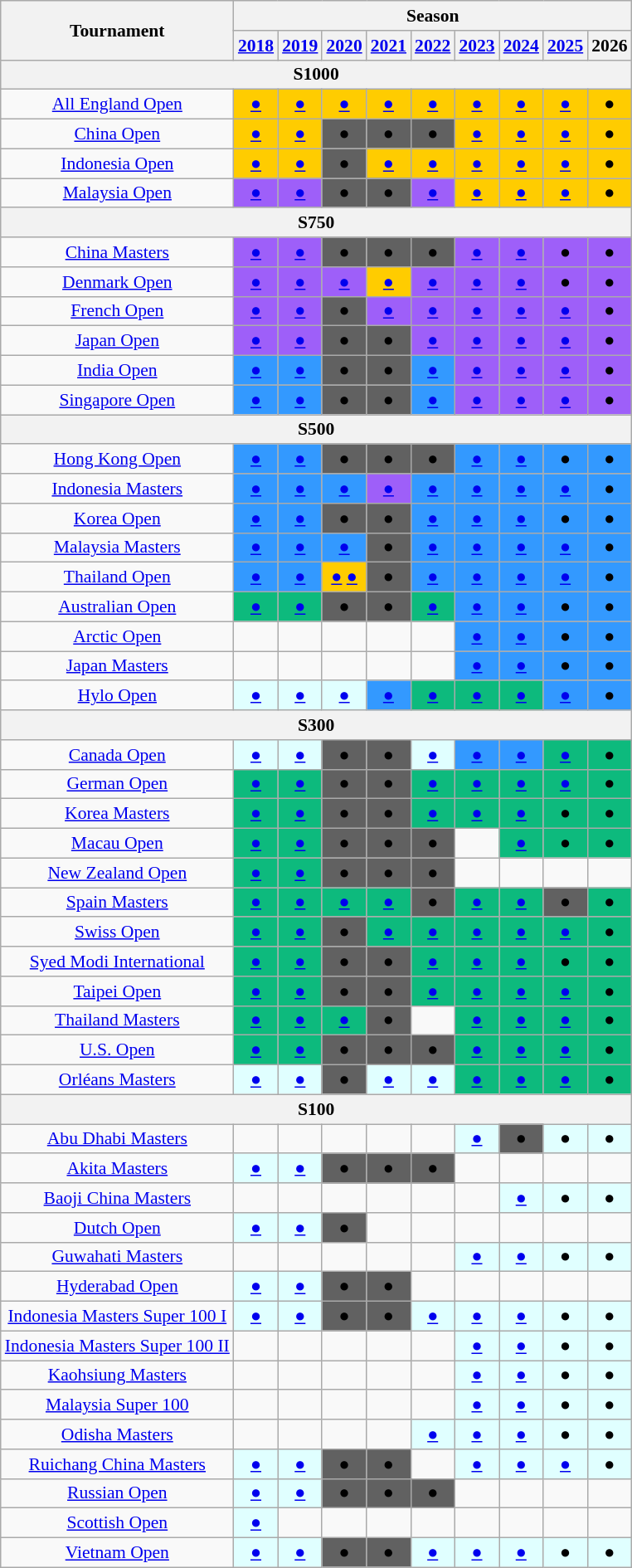<table class="wikitable" style="font-size:90%; text-align:center">
<tr>
<th rowspan="2">Tournament</th>
<th colspan="9">Season</th>
</tr>
<tr>
<th><a href='#'>2018</a></th>
<th><a href='#'>2019</a></th>
<th><a href='#'>2020</a></th>
<th><a href='#'>2021</a></th>
<th><a href='#'>2022</a></th>
<th><a href='#'>2023</a></th>
<th><a href='#'>2024</a></th>
<th><a href='#'>2025</a></th>
<th>2026</th>
</tr>
<tr>
<th colspan=10>S1000</th>
</tr>
<tr>
<td> <a href='#'>All England Open</a></td>
<td align="center" bgcolor="#ffcc00"><a href='#'>●</a></td>
<td align="center" bgcolor="#ffcc00"><a href='#'>●</a></td>
<td align="center" bgcolor="#ffcc00"><a href='#'>●</a></td>
<td align="center" bgcolor="#ffcc00"><a href='#'>●</a></td>
<td align="center" bgcolor="#ffcc00"><a href='#'>●</a></td>
<td align="center" bgcolor="#ffcc00"><a href='#'>●</a></td>
<td align="center" bgcolor="#ffcc00"><a href='#'>●</a></td>
<td align="center" bgcolor="#ffcc00"><a href='#'>●</a></td>
<td align="center" bgcolor="#ffcc00">●</td>
</tr>
<tr>
<td> <a href='#'>China Open</a></td>
<td bgcolor="#ffcc00" align="center"><a href='#'>●</a></td>
<td align="center" bgcolor="#ffcc00"><a href='#'>●</a></td>
<td align="center" bgcolor="#616161">●</td>
<td align="center" bgcolor="#616161">●</td>
<td align="center" bgcolor="#616161">●</td>
<td align="center" bgcolor="#ffcc00"><a href='#'>●</a></td>
<td align="center" bgcolor="#ffcc00"><a href='#'>●</a></td>
<td align="center" bgcolor="#ffcc00"><a href='#'>●</a></td>
<td align="center" bgcolor="#ffcc00">●</td>
</tr>
<tr>
<td> <a href='#'>Indonesia Open</a></td>
<td align="center" bgcolor="#ffcc00"><a href='#'>●</a></td>
<td align="center" bgcolor="#ffcc00"><a href='#'>●</a></td>
<td align="center" bgcolor="#616161">●</td>
<td align="center" bgcolor="#ffcc00"><a href='#'>●</a></td>
<td align="center" bgcolor="#ffcc00"><a href='#'>●</a></td>
<td align="center" bgcolor="#ffcc00"><a href='#'>●</a></td>
<td align="center" bgcolor="#ffcc00"><a href='#'>●</a></td>
<td align="center" bgcolor="#ffcc00"><a href='#'>●</a></td>
<td align="center" bgcolor="#ffcc00">●</td>
</tr>
<tr>
<td> <a href='#'>Malaysia Open</a></td>
<td align="center" bgcolor="#9e5ff9"><a href='#'>●</a></td>
<td align="center" bgcolor="#9e5ff9"><a href='#'>●</a></td>
<td align="center" bgcolor="#616161">●</td>
<td align="center" bgcolor="#616161">●</td>
<td align="center" bgcolor="#9e5ff9"><a href='#'>●</a></td>
<td align="center" bgcolor="#ffcc00"><a href='#'>●</a></td>
<td align="center" bgcolor="#ffcc00"><a href='#'>●</a></td>
<td align="center" bgcolor="#ffcc00"><a href='#'>●</a></td>
<td align="center" bgcolor="#ffcc00">●</td>
</tr>
<tr>
<th colspan=10>S750</th>
</tr>
<tr>
<td> <a href='#'>China Masters</a></td>
<td align="center" bgcolor="#9e5ff9"><a href='#'>●</a></td>
<td align="center" bgcolor="#9e5ff9"><a href='#'>●</a></td>
<td align="center" bgcolor="#616161">●</td>
<td align="center" bgcolor="#616161">●</td>
<td align="center" bgcolor="#616161">●</td>
<td align="center" bgcolor="#9e5ff9"><a href='#'>●</a></td>
<td align="center" bgcolor="#9e5ff9"><a href='#'>●</a></td>
<td align="center" bgcolor="#9e5ff9">●</td>
<td align="center" bgcolor="#9e5ff9">●</td>
</tr>
<tr>
<td> <a href='#'>Denmark Open</a></td>
<td align="center" bgcolor="#9e5ff9"><a href='#'>●</a></td>
<td align="center" bgcolor="#9e5ff9"><a href='#'>●</a></td>
<td align="center" bgcolor="#9e5ff9"><a href='#'>●</a></td>
<td align="center" bgcolor="#ffcc00"><a href='#'>●</a></td>
<td align="center" bgcolor="#9e5ff9"><a href='#'>●</a></td>
<td align="center" bgcolor="#9e5ff9"><a href='#'>●</a></td>
<td align="center" bgcolor="#9e5ff9"><a href='#'>●</a></td>
<td align="center" bgcolor="#9e5ff9">●</td>
<td align="center" bgcolor="#9e5ff9">●</td>
</tr>
<tr>
<td> <a href='#'>French Open</a></td>
<td align="center" bgcolor="#9e5ff9"><a href='#'>●</a></td>
<td align="center" bgcolor="#9e5ff9"><a href='#'>●</a></td>
<td align="center" bgcolor="#616161">●</td>
<td align="center" bgcolor="#9e5ff9"><a href='#'>●</a></td>
<td align="center" bgcolor="#9e5ff9"><a href='#'>●</a></td>
<td align="center" bgcolor="#9e5ff9"><a href='#'>●</a></td>
<td align="center" bgcolor="#9e5ff9"><a href='#'>●</a></td>
<td align="center" bgcolor="#9e5ff9"><a href='#'>●</a></td>
<td align="center" bgcolor="#9e5ff9">●</td>
</tr>
<tr>
<td> <a href='#'>Japan Open</a></td>
<td align="center" bgcolor="#9e5ff9"><a href='#'>●</a></td>
<td align="center" bgcolor="#9e5ff9"><a href='#'>●</a></td>
<td align="center" bgcolor="#616161">●</td>
<td align="center" bgcolor="#616161">●</td>
<td align="center" bgcolor="#9e5ff9"><a href='#'>●</a></td>
<td align="center" bgcolor="#9e5ff9"><a href='#'>●</a></td>
<td align="center" bgcolor="#9e5ff9"><a href='#'>●</a></td>
<td align="center" bgcolor="#9e5ff9"><a href='#'>●</a></td>
<td align="center" bgcolor="#9e5ff9">●</td>
</tr>
<tr>
<td> <a href='#'>India Open</a></td>
<td align="center" bgcolor="#3399ff"><a href='#'>●</a></td>
<td align="center" bgcolor="#3399ff"><a href='#'>●</a></td>
<td align="center" bgcolor="#616161">●</td>
<td align="center" bgcolor="#616161">●</td>
<td align="center" bgcolor="#3399ff"><a href='#'>●</a></td>
<td align="center" bgcolor="#9e5ff9"><a href='#'>●</a></td>
<td align="center" bgcolor="#9e5ff9"><a href='#'>●</a></td>
<td align="center" bgcolor="#9e5ff9"><a href='#'>●</a></td>
<td align="center" bgcolor="#9e5ff9">●</td>
</tr>
<tr>
<td> <a href='#'>Singapore Open</a></td>
<td align="center" bgcolor="#3399ff"><a href='#'>●</a></td>
<td align="center" bgcolor="#3399ff"><a href='#'>●</a></td>
<td align="center" bgcolor="#616161">●</td>
<td align="center" bgcolor="#616161">●</td>
<td align="center" bgcolor="#3399ff"><a href='#'>●</a></td>
<td align="center" bgcolor="#9e5ff9"><a href='#'>●</a></td>
<td align="center" bgcolor="#9e5ff9"><a href='#'>●</a></td>
<td align="center" bgcolor="#9e5ff9"><a href='#'>●</a></td>
<td align="center" bgcolor="#9e5ff9">●</td>
</tr>
<tr>
<th colspan=10>S500</th>
</tr>
<tr>
<td> <a href='#'>Hong Kong Open</a></td>
<td align="center" bgcolor="#3399ff"><a href='#'>●</a></td>
<td align="center" bgcolor="#3399ff"><a href='#'>●</a></td>
<td align="center" bgcolor="#616161">●</td>
<td align="center" bgcolor="#616161">●</td>
<td align="center" bgcolor="#616161">●</td>
<td align="center" bgcolor="#3399ff"><a href='#'>●</a></td>
<td align="center" bgcolor="#3399ff"><a href='#'>●</a></td>
<td align="center" bgcolor="#3399ff">●</td>
<td align="center" bgcolor="#3399ff">●</td>
</tr>
<tr>
<td> <a href='#'>Indonesia Masters</a></td>
<td align="center" bgcolor="#3399ff"><a href='#'>●</a></td>
<td align="center" bgcolor="#3399ff"><a href='#'>●</a></td>
<td align="center" bgcolor="#3399ff"><a href='#'>●</a></td>
<td align="center" bgcolor="#9e5ff9"><a href='#'>●</a></td>
<td align="center" bgcolor="#3399ff"><a href='#'>●</a></td>
<td align="center" bgcolor="#3399ff"><a href='#'>●</a></td>
<td align="center" bgcolor="#3399ff"><a href='#'>●</a></td>
<td align="center" bgcolor="#3399ff"><a href='#'>●</a></td>
<td align="center" bgcolor="#3399ff">●</td>
</tr>
<tr>
<td> <a href='#'>Korea Open</a></td>
<td align="center" bgcolor="#3399ff"><a href='#'>●</a></td>
<td align="center" bgcolor="#3399ff"><a href='#'>●</a></td>
<td align="center" bgcolor="#616161">●</td>
<td align="center" bgcolor="#616161">●</td>
<td align="center" bgcolor="#3399ff"><a href='#'>●</a></td>
<td align="center" bgcolor="#3399ff"><a href='#'>●</a></td>
<td align="center" bgcolor="#3399ff"><a href='#'>●</a></td>
<td align="center" bgcolor="#3399ff">●</td>
<td align="center" bgcolor="#3399ff">●</td>
</tr>
<tr>
<td> <a href='#'>Malaysia Masters</a></td>
<td align="center" bgcolor="#3399ff"><a href='#'>●</a></td>
<td align="center" bgcolor="#3399ff"><a href='#'>●</a></td>
<td align="center" bgcolor="#3399ff"><a href='#'>●</a></td>
<td align="center" bgcolor="#616161">●</td>
<td align="center" bgcolor="#3399ff"><a href='#'>●</a></td>
<td align="center" bgcolor="#3399ff"><a href='#'>●</a></td>
<td align="center" bgcolor="#3399ff"><a href='#'>●</a></td>
<td align="center" bgcolor="#3399ff"><a href='#'>●</a></td>
<td align="center" bgcolor="#3399ff">●</td>
</tr>
<tr>
<td> <a href='#'>Thailand Open</a></td>
<td align="center" bgcolor="#3399ff"><a href='#'>●</a></td>
<td align="center" bgcolor="#3399ff"><a href='#'>●</a></td>
<td align="center" bgcolor="#ffcc00"><a href='#'>●</a> <a href='#'>●</a></td>
<td align="center" bgcolor="#616161">●</td>
<td align="center" bgcolor="#3399ff"><a href='#'>●</a></td>
<td align="center" bgcolor="#3399ff"><a href='#'>●</a></td>
<td align="center" bgcolor="#3399ff"><a href='#'>●</a></td>
<td align="center" bgcolor="#3399ff"><a href='#'>●</a></td>
<td align="center" bgcolor="#3399ff">●</td>
</tr>
<tr>
<td> <a href='#'>Australian Open</a></td>
<td align="center" bgcolor="#0dba7d"><a href='#'>●</a></td>
<td align="center" bgcolor="#0dba7d"><a href='#'>●</a></td>
<td align="center" bgcolor="#616161">●</td>
<td align="center" bgcolor="#616161">●</td>
<td align="center" bgcolor="#0dba7d"><a href='#'>●</a></td>
<td align="center" bgcolor="#3399ff"><a href='#'>●</a></td>
<td align="center" bgcolor="#3399ff"><a href='#'>●</a></td>
<td align="center" bgcolor="#3399ff">●</td>
<td align="center" bgcolor="#3399ff">●</td>
</tr>
<tr>
<td> <a href='#'>Arctic Open</a></td>
<td></td>
<td></td>
<td></td>
<td></td>
<td></td>
<td align="center" bgcolor="#3399ff"><a href='#'>●</a></td>
<td align="center" bgcolor="#3399ff"><a href='#'>●</a></td>
<td align="center" bgcolor="#3399ff">●</td>
<td align="center" bgcolor="#3399ff">●</td>
</tr>
<tr>
<td> <a href='#'>Japan Masters</a></td>
<td></td>
<td></td>
<td></td>
<td></td>
<td></td>
<td align="center" bgcolor="#3399ff"><a href='#'>●</a></td>
<td align="center" bgcolor="#3399ff"><a href='#'>●</a></td>
<td align="center" bgcolor="#3399ff">●</td>
<td align="center" bgcolor="#3399ff">●</td>
</tr>
<tr>
<td> <a href='#'>Hylo Open</a></td>
<td align="center" bgcolor="#e0ffff"><a href='#'>●</a></td>
<td align="center" bgcolor="#e0ffff"><a href='#'>●</a></td>
<td align="center" bgcolor="#e0ffff"><a href='#'>●</a></td>
<td align="center" bgcolor="#3399ff"><a href='#'>●</a></td>
<td align="center" bgcolor="#0dba7d"><a href='#'>●</a></td>
<td align="center" bgcolor="#0dba7d"><a href='#'>●</a></td>
<td align="center" bgcolor="#0dba7d"><a href='#'>●</a></td>
<td align="center" bgcolor="#3399ff"><a href='#'>●</a></td>
<td align="center" bgcolor="#3399ff">●</td>
</tr>
<tr>
<th colspan=10>S300</th>
</tr>
<tr>
<td> <a href='#'>Canada Open</a></td>
<td align="center" bgcolor=#e0ffff><a href='#'>●</a></td>
<td align="center" bgcolor=#e0ffff><a href='#'>●</a></td>
<td align="center" bgcolor=#616161>●</td>
<td align="center" bgcolor=#616161>●</td>
<td align="center" bgcolor=#e0ffff><a href='#'>●</a></td>
<td align="center" bgcolor="#3399ff"><a href='#'>●</a></td>
<td align="center" bgcolor="#3399ff"><a href='#'>●</a></td>
<td align="center" bgcolor="#0dba7d"><a href='#'>●</a></td>
<td align="center" bgcolor="#0dba7d">●</td>
</tr>
<tr>
<td> <a href='#'>German Open</a></td>
<td align="center" bgcolor="#0dba7d"><a href='#'>●</a></td>
<td align="center" bgcolor="#0dba7d"><a href='#'>●</a></td>
<td align="center" bgcolor="#616161">●</td>
<td align="center" bgcolor="#616161">●</td>
<td align="center" bgcolor="#0dba7d"><a href='#'>●</a></td>
<td align="center" bgcolor="#0dba7d"><a href='#'>●</a></td>
<td align="center" bgcolor="#0dba7d"><a href='#'>●</a></td>
<td align="center" bgcolor="#0dba7d"><a href='#'>●</a></td>
<td align="center" bgcolor="#0dba7d">●</td>
</tr>
<tr>
<td> <a href='#'>Korea Masters</a></td>
<td align="center" bgcolor="#0dba7d"><a href='#'>●</a></td>
<td align="center" bgcolor="#0dba7d"><a href='#'>●</a></td>
<td align="center" bgcolor="#616161">●</td>
<td align="center" bgcolor="#616161">●</td>
<td align="center" bgcolor="#0dba7d"><a href='#'>●</a></td>
<td align="center" bgcolor="#0dba7d"><a href='#'>●</a></td>
<td align="center" bgcolor="#0dba7d"><a href='#'>●</a></td>
<td align="center" bgcolor="#0dba7d">●</td>
<td align="center" bgcolor="#0dba7d">●</td>
</tr>
<tr>
<td> <a href='#'>Macau Open</a></td>
<td align="center" bgcolor="#0dba7d"><a href='#'>●</a></td>
<td align="center" bgcolor="#0dba7d"><a href='#'>●</a></td>
<td align="center" bgcolor="#616161">●</td>
<td align="center" bgcolor="#616161">●</td>
<td align="center" bgcolor="#616161">●</td>
<td></td>
<td align="center" bgcolor="#0dba7d"><a href='#'>●</a></td>
<td align="center" bgcolor="#0dba7d">●</td>
<td align="center" bgcolor="#0dba7d">●</td>
</tr>
<tr>
<td> <a href='#'>New Zealand Open</a></td>
<td align="center" bgcolor="#0dba7d"><a href='#'>●</a></td>
<td align="center" bgcolor="#0dba7d"><a href='#'>●</a></td>
<td align="center" bgcolor="#616161">●</td>
<td align="center" bgcolor="#616161">●</td>
<td align="center" bgcolor="#616161">●</td>
<td></td>
<td></td>
<td></td>
<td></td>
</tr>
<tr>
<td> <a href='#'>Spain Masters</a></td>
<td align="center" bgcolor="#0dba7d"><a href='#'>●</a></td>
<td align="center" bgcolor="#0dba7d"><a href='#'>●</a></td>
<td align="center" bgcolor="#0dba7d"><a href='#'>●</a></td>
<td align="center" bgcolor="#0dba7d"><a href='#'>●</a></td>
<td align="center" bgcolor="#616161">●</td>
<td align="center" bgcolor="#0dba7d"><a href='#'>●</a></td>
<td align="center" bgcolor="#0dba7d"><a href='#'>●</a></td>
<td align="center" bgcolor="#616161">●</td>
<td align="center" bgcolor="#0dba7d">●</td>
</tr>
<tr>
<td> <a href='#'>Swiss Open</a></td>
<td align="center" bgcolor="#0dba7d"><a href='#'>●</a></td>
<td align="center" bgcolor="#0dba7d"><a href='#'>●</a></td>
<td align="center" bgcolor="#616161">●</td>
<td align="center" bgcolor="#0dba7d"><a href='#'>●</a></td>
<td align="center" bgcolor="#0dba7d"><a href='#'>●</a></td>
<td align="center" bgcolor="#0dba7d"><a href='#'>●</a></td>
<td align="center" bgcolor="#0dba7d"><a href='#'>●</a></td>
<td align="center" bgcolor="#0dba7d"><a href='#'>●</a></td>
<td align="center" bgcolor="#0dba7d">●</td>
</tr>
<tr>
<td> <a href='#'>Syed Modi International</a></td>
<td align="center" bgcolor="#0dba7d"><a href='#'>●</a></td>
<td align="center" bgcolor="#0dba7d"><a href='#'>●</a></td>
<td align="center" bgcolor="#616161">●</td>
<td align="center" bgcolor="#616161">●</td>
<td align="center" bgcolor="#0dba7d"><a href='#'>●</a></td>
<td align="center" bgcolor="#0dba7d"><a href='#'>●</a></td>
<td align="center" bgcolor="#0dba7d"><a href='#'>●</a></td>
<td align="center" bgcolor="#0dba7d">●</td>
<td align="center" bgcolor="#0dba7d">●</td>
</tr>
<tr>
<td> <a href='#'>Taipei Open</a></td>
<td align="center" bgcolor="#0dba7d"><a href='#'>●</a></td>
<td align="center" bgcolor="#0dba7d"><a href='#'>●</a></td>
<td align="center" bgcolor="#616161">●</td>
<td align="center" bgcolor="#616161">●</td>
<td align="center" bgcolor="#0dba7d"><a href='#'>●</a></td>
<td align="center" bgcolor="#0dba7d"><a href='#'>●</a></td>
<td align="center" bgcolor="#0dba7d"><a href='#'>●</a></td>
<td align="center" bgcolor="#0dba7d"><a href='#'>●</a></td>
<td align="center" bgcolor="#0dba7d">●</td>
</tr>
<tr>
<td> <a href='#'>Thailand Masters</a></td>
<td align="center" bgcolor="#0dba7d"><a href='#'>●</a></td>
<td align="center" bgcolor="#0dba7d"><a href='#'>●</a></td>
<td align="center" bgcolor="#0dba7d"><a href='#'>●</a></td>
<td align="center" bgcolor="#616161">●</td>
<td></td>
<td align="center" bgcolor="#0dba7d"><a href='#'>●</a></td>
<td align="center" bgcolor="#0dba7d"><a href='#'>●</a></td>
<td align="center" bgcolor="#0dba7d"><a href='#'>●</a></td>
<td align="center" bgcolor="#0dba7d">●</td>
</tr>
<tr>
<td> <a href='#'>U.S. Open</a></td>
<td align="center" bgcolor="#0dba7d"><a href='#'>●</a></td>
<td align="center" bgcolor="#0dba7d"><a href='#'>●</a></td>
<td align="center" bgcolor="#616161">●</td>
<td align="center" bgcolor="#616161">●</td>
<td align="center" bgcolor="#616161">●</td>
<td align="center" bgcolor="#0dba7d"><a href='#'>●</a></td>
<td align="center" bgcolor="#0dba7d"><a href='#'>●</a></td>
<td align="center" bgcolor="#0dba7d"><a href='#'>●</a></td>
<td align="center" bgcolor="#0dba7d">●</td>
</tr>
<tr>
<td> <a href='#'>Orléans Masters</a></td>
<td align="center" bgcolor=#e0ffff><a href='#'>●</a></td>
<td align="center" bgcolor=#e0ffff><a href='#'>●</a></td>
<td align="center" bgcolor=#616161>●</td>
<td align="center" bgcolor=#e0ffff><a href='#'>●</a></td>
<td align="center" bgcolor=#e0ffff><a href='#'>●</a></td>
<td align="center" bgcolor="#0dba7d"><a href='#'>●</a></td>
<td align="center" bgcolor="#0dba7d"><a href='#'>●</a></td>
<td align="center" bgcolor="#0dba7d"><a href='#'>●</a></td>
<td align="center" bgcolor="#0dba7d">●</td>
</tr>
<tr>
<th colspan=10>S100</th>
</tr>
<tr>
<td> <a href='#'>Abu Dhabi Masters</a></td>
<td></td>
<td></td>
<td></td>
<td></td>
<td></td>
<td align="center" bgcolor=#e0ffff><a href='#'>●</a></td>
<td align="center" bgcolor=#616161>●</td>
<td align="center" bgcolor=#e0ffff>●</td>
<td align="center" bgcolor=#e0ffff>●</td>
</tr>
<tr>
<td> <a href='#'>Akita Masters</a></td>
<td align="center" bgcolor=#e0ffff><a href='#'>●</a></td>
<td align="center" bgcolor=#e0ffff><a href='#'>●</a></td>
<td align="center" bgcolor=#616161>●</td>
<td align="center" bgcolor=#616161>●</td>
<td align="center" bgcolor=#616161>●</td>
<td></td>
<td></td>
<td></td>
<td></td>
</tr>
<tr>
<td> <a href='#'>Baoji China Masters</a></td>
<td></td>
<td></td>
<td></td>
<td></td>
<td></td>
<td></td>
<td align="center" bgcolor=#e0ffff><a href='#'>●</a></td>
<td align="center" bgcolor=#e0ffff>●</td>
<td align="center" bgcolor=#e0ffff>●</td>
</tr>
<tr>
<td> <a href='#'>Dutch Open</a></td>
<td align="center" bgcolor=#e0ffff><a href='#'>●</a></td>
<td align="center" bgcolor=#e0ffff><a href='#'>●</a></td>
<td align="center" bgcolor=#616161>●</td>
<td></td>
<td></td>
<td></td>
<td></td>
<td></td>
<td></td>
</tr>
<tr>
<td> <a href='#'>Guwahati Masters</a></td>
<td></td>
<td></td>
<td></td>
<td></td>
<td></td>
<td align="center" bgcolor=#e0ffff><a href='#'>●</a></td>
<td align="center" bgcolor=#e0ffff><a href='#'>●</a></td>
<td align="center" bgcolor=#e0ffff>●</td>
<td align="center" bgcolor=#e0ffff>●</td>
</tr>
<tr>
<td> <a href='#'>Hyderabad Open</a></td>
<td align="center" bgcolor=#e0ffff><a href='#'>●</a></td>
<td align="center" bgcolor=#e0ffff><a href='#'>●</a></td>
<td align="center" bgcolor=#616161>●</td>
<td align="center" bgcolor=#616161>●</td>
<td></td>
<td></td>
<td></td>
<td></td>
<td></td>
</tr>
<tr>
<td> <a href='#'>Indonesia Masters Super 100 I</a></td>
<td align="center" bgcolor=#e0ffff><a href='#'>●</a></td>
<td align="center" bgcolor=#e0ffff><a href='#'>●</a></td>
<td align="center" bgcolor=#616161>●</td>
<td align="center" bgcolor=#616161>●</td>
<td align="center" bgcolor=#e0ffff><a href='#'>●</a></td>
<td align="center" bgcolor=#e0ffff><a href='#'>●</a></td>
<td align="center" bgcolor=#e0ffff><a href='#'>●</a></td>
<td align="center" bgcolor=#e0ffff>●</td>
<td align="center" bgcolor=#e0ffff>●</td>
</tr>
<tr>
<td> <a href='#'>Indonesia Masters Super 100 II</a></td>
<td></td>
<td></td>
<td></td>
<td></td>
<td></td>
<td align="center" bgcolor=#e0ffff><a href='#'>●</a></td>
<td align="center" bgcolor=#e0ffff><a href='#'>●</a></td>
<td align="center" bgcolor=#e0ffff>●</td>
<td align="center" bgcolor=#e0ffff>●</td>
</tr>
<tr>
<td> <a href='#'>Kaohsiung Masters</a></td>
<td></td>
<td></td>
<td></td>
<td></td>
<td></td>
<td align="center" bgcolor=#e0ffff><a href='#'>●</a></td>
<td align="center" bgcolor=#e0ffff><a href='#'>●</a></td>
<td align="center" bgcolor=#e0ffff>●</td>
<td align="center" bgcolor=#e0ffff>●</td>
</tr>
<tr>
<td> <a href='#'>Malaysia Super 100</a></td>
<td></td>
<td></td>
<td></td>
<td></td>
<td></td>
<td align="center" bgcolor=#e0ffff><a href='#'>●</a></td>
<td align="center" bgcolor=#e0ffff><a href='#'>●</a></td>
<td align="center" bgcolor=#e0ffff>●</td>
<td align="center" bgcolor=#e0ffff>●</td>
</tr>
<tr>
<td> <a href='#'>Odisha Masters</a></td>
<td></td>
<td></td>
<td></td>
<td></td>
<td align="center" bgcolor=#e0ffff><a href='#'>●</a></td>
<td align="center" bgcolor=#e0ffff><a href='#'>●</a></td>
<td align="center" bgcolor=#e0ffff><a href='#'>●</a></td>
<td align="center" bgcolor=#e0ffff>●</td>
<td align="center" bgcolor=#e0ffff>●</td>
</tr>
<tr>
<td> <a href='#'>Ruichang China Masters</a></td>
<td align="center" bgcolor=#e0ffff><a href='#'>●</a></td>
<td align="center" bgcolor=#e0ffff><a href='#'>●</a></td>
<td align="center" bgcolor=#616161>●</td>
<td align="center" bgcolor=#616161>●</td>
<td></td>
<td align="center" bgcolor=#e0ffff><a href='#'>●</a></td>
<td align="center" bgcolor=#e0ffff><a href='#'>●</a></td>
<td align="center" bgcolor=#e0ffff><a href='#'>●</a></td>
<td align="center" bgcolor=#e0ffff>●</td>
</tr>
<tr>
<td> <a href='#'>Russian Open</a></td>
<td align="center" bgcolor=#e0ffff><a href='#'>●</a></td>
<td align="center" bgcolor=#e0ffff><a href='#'>●</a></td>
<td align="center" bgcolor=#616161>●</td>
<td align="center" bgcolor=#616161>●</td>
<td align="center" bgcolor=#616161>●</td>
<td></td>
<td></td>
<td></td>
<td></td>
</tr>
<tr>
<td> <a href='#'>Scottish Open</a></td>
<td align="center" bgcolor=#e0ffff><a href='#'>●</a></td>
<td></td>
<td></td>
<td></td>
<td></td>
<td></td>
<td></td>
<td></td>
<td></td>
</tr>
<tr>
<td> <a href='#'>Vietnam Open</a></td>
<td align="center" bgcolor=#e0ffff><a href='#'>●</a></td>
<td align="center" bgcolor=#e0ffff><a href='#'>●</a></td>
<td align="center" bgcolor=#616161>●</td>
<td align="center" bgcolor=#616161>●</td>
<td align="center" bgcolor=#e0ffff><a href='#'>●</a></td>
<td align="center" bgcolor=#e0ffff><a href='#'>●</a></td>
<td align="center" bgcolor=#e0ffff><a href='#'>●</a></td>
<td align="center" bgcolor=#e0ffff>●</td>
<td align="center" bgcolor=#e0ffff>●</td>
</tr>
</table>
